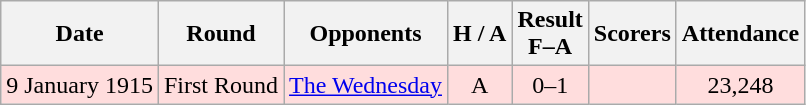<table class="wikitable" style="text-align:center">
<tr>
<th>Date</th>
<th>Round</th>
<th>Opponents</th>
<th>H / A</th>
<th>Result<br>F–A</th>
<th>Scorers</th>
<th>Attendance</th>
</tr>
<tr bgcolor="#ffdddd">
<td>9 January 1915</td>
<td>First Round</td>
<td><a href='#'>The Wednesday</a></td>
<td>A</td>
<td>0–1</td>
<td></td>
<td>23,248</td>
</tr>
</table>
